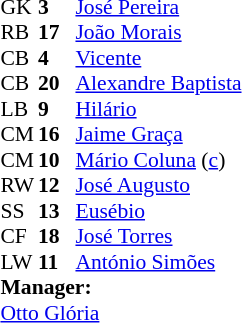<table style="font-size:90%; margin:0.2em auto;" cellspacing="0" cellpadding="0">
<tr>
<th width="25"></th>
<th width="25"></th>
</tr>
<tr>
<td>GK</td>
<td><strong>3</strong></td>
<td><a href='#'>José Pereira</a></td>
</tr>
<tr>
<td>RB</td>
<td><strong>17</strong></td>
<td><a href='#'>João Morais</a></td>
</tr>
<tr>
<td>CB</td>
<td><strong>4</strong></td>
<td><a href='#'>Vicente</a></td>
</tr>
<tr>
<td>CB</td>
<td><strong>20</strong></td>
<td><a href='#'>Alexandre Baptista</a></td>
</tr>
<tr>
<td>LB</td>
<td><strong>9</strong></td>
<td><a href='#'>Hilário</a></td>
</tr>
<tr>
<td>CM</td>
<td><strong>16</strong></td>
<td><a href='#'>Jaime Graça</a></td>
</tr>
<tr>
<td>CM</td>
<td><strong>10</strong></td>
<td><a href='#'>Mário Coluna</a> (<a href='#'>c</a>)</td>
</tr>
<tr>
<td>RW</td>
<td><strong>12</strong></td>
<td><a href='#'>José Augusto</a></td>
</tr>
<tr>
<td>SS</td>
<td><strong>13</strong></td>
<td><a href='#'>Eusébio</a></td>
</tr>
<tr>
<td>CF</td>
<td><strong>18</strong></td>
<td><a href='#'>José Torres</a></td>
</tr>
<tr>
<td>LW</td>
<td><strong>11</strong></td>
<td><a href='#'>António Simões</a></td>
</tr>
<tr>
<td colspan="3"><strong>Manager:</strong></td>
</tr>
<tr>
<td colspan="3"> <a href='#'>Otto Glória</a></td>
</tr>
</table>
